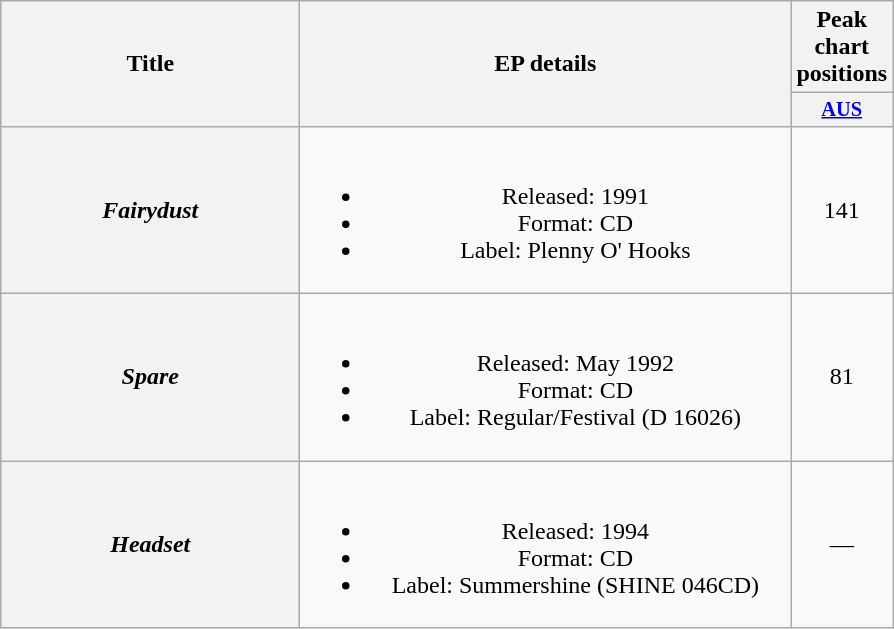<table class="wikitable plainrowheaders" style="text-align:center;" border="1">
<tr>
<th scope="col" rowspan="2" style="width:12em;">Title</th>
<th scope="col" rowspan="2" style="width:20em;">EP details</th>
<th scope="col" colspan="1">Peak chart<br>positions</th>
</tr>
<tr>
<th scope="col" style="width:3em; font-size:85%"><a href='#'>AUS</a><br></th>
</tr>
<tr>
<th scope="row"><em>Fairydust</em></th>
<td><br><ul><li>Released: 1991</li><li>Format: CD</li><li>Label: Plenny O' Hooks</li></ul></td>
<td>141</td>
</tr>
<tr>
<th scope="row"><em>Spare</em></th>
<td><br><ul><li>Released: May 1992</li><li>Format: CD</li><li>Label: Regular/Festival (D 16026)</li></ul></td>
<td>81</td>
</tr>
<tr>
<th scope="row"><em>Headset</em></th>
<td><br><ul><li>Released: 1994</li><li>Format: CD</li><li>Label: Summershine (SHINE 046CD)</li></ul></td>
<td>—</td>
</tr>
</table>
